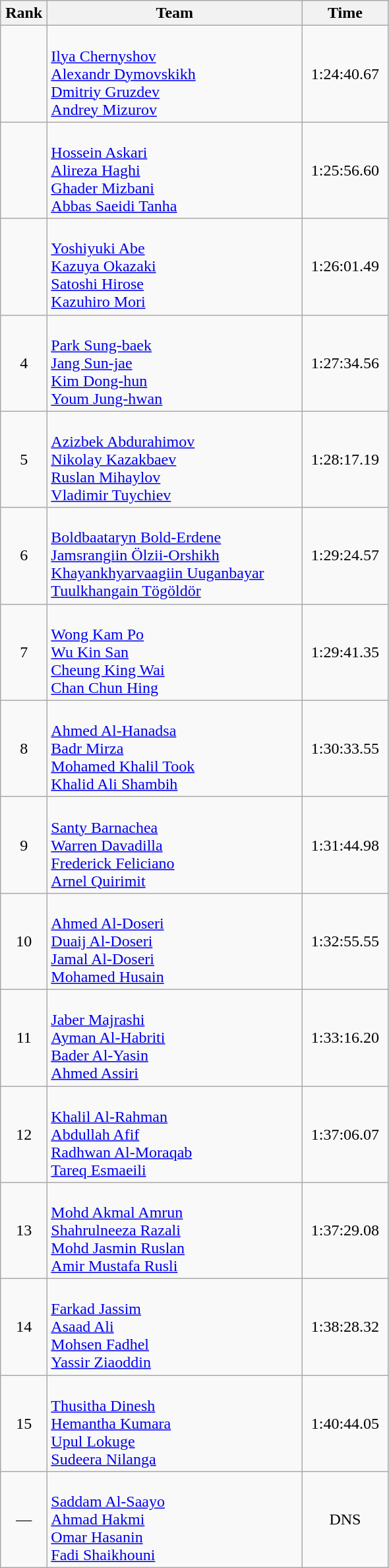<table class=wikitable style="text-align:center">
<tr>
<th width=40>Rank</th>
<th width=250>Team</th>
<th width=80>Time</th>
</tr>
<tr>
<td></td>
<td align=left><br><a href='#'>Ilya Chernyshov</a><br><a href='#'>Alexandr Dymovskikh</a><br><a href='#'>Dmitriy Gruzdev</a><br><a href='#'>Andrey Mizurov</a></td>
<td>1:24:40.67</td>
</tr>
<tr>
<td></td>
<td align=left><br><a href='#'>Hossein Askari</a><br><a href='#'>Alireza Haghi</a><br><a href='#'>Ghader Mizbani</a><br><a href='#'>Abbas Saeidi Tanha</a></td>
<td>1:25:56.60</td>
</tr>
<tr>
<td></td>
<td align=left><br><a href='#'>Yoshiyuki Abe</a><br><a href='#'>Kazuya Okazaki</a><br><a href='#'>Satoshi Hirose</a><br><a href='#'>Kazuhiro Mori</a></td>
<td>1:26:01.49</td>
</tr>
<tr>
<td>4</td>
<td align=left><br><a href='#'>Park Sung-baek</a><br><a href='#'>Jang Sun-jae</a><br><a href='#'>Kim Dong-hun</a><br><a href='#'>Youm Jung-hwan</a></td>
<td>1:27:34.56</td>
</tr>
<tr>
<td>5</td>
<td align=left><br><a href='#'>Azizbek Abdurahimov</a><br><a href='#'>Nikolay Kazakbaev</a><br><a href='#'>Ruslan Mihaylov</a><br><a href='#'>Vladimir Tuychiev</a></td>
<td>1:28:17.19</td>
</tr>
<tr>
<td>6</td>
<td align=left><br><a href='#'>Boldbaataryn Bold-Erdene</a><br><a href='#'>Jamsrangiin Ölzii-Orshikh</a><br><a href='#'>Khayankhyarvaagiin Uuganbayar</a><br><a href='#'>Tuulkhangain Tögöldör</a></td>
<td>1:29:24.57</td>
</tr>
<tr>
<td>7</td>
<td align=left><br><a href='#'>Wong Kam Po</a><br><a href='#'>Wu Kin San</a><br><a href='#'>Cheung King Wai</a><br><a href='#'>Chan Chun Hing</a></td>
<td>1:29:41.35</td>
</tr>
<tr>
<td>8</td>
<td align=left><br><a href='#'>Ahmed Al-Hanadsa</a><br><a href='#'>Badr Mirza</a><br><a href='#'>Mohamed Khalil Took</a><br><a href='#'>Khalid Ali Shambih</a></td>
<td>1:30:33.55</td>
</tr>
<tr>
<td>9</td>
<td align=left><br><a href='#'>Santy Barnachea</a><br><a href='#'>Warren Davadilla</a><br><a href='#'>Frederick Feliciano</a><br><a href='#'>Arnel Quirimit</a></td>
<td>1:31:44.98</td>
</tr>
<tr>
<td>10</td>
<td align=left><br><a href='#'>Ahmed Al-Doseri</a><br><a href='#'>Duaij Al-Doseri</a><br><a href='#'>Jamal Al-Doseri</a><br><a href='#'>Mohamed Husain</a></td>
<td>1:32:55.55</td>
</tr>
<tr>
<td>11</td>
<td align=left><br><a href='#'>Jaber Majrashi</a><br><a href='#'>Ayman Al-Habriti</a><br><a href='#'>Bader Al-Yasin</a><br><a href='#'>Ahmed Assiri</a></td>
<td>1:33:16.20</td>
</tr>
<tr>
<td>12</td>
<td align=left><br><a href='#'>Khalil Al-Rahman</a><br><a href='#'>Abdullah Afif</a><br><a href='#'>Radhwan Al-Moraqab</a><br><a href='#'>Tareq Esmaeili</a></td>
<td>1:37:06.07</td>
</tr>
<tr>
<td>13</td>
<td align=left><br><a href='#'>Mohd Akmal Amrun</a><br><a href='#'>Shahrulneeza Razali</a><br><a href='#'>Mohd Jasmin Ruslan</a><br><a href='#'>Amir Mustafa Rusli</a></td>
<td>1:37:29.08</td>
</tr>
<tr>
<td>14</td>
<td align=left><br><a href='#'>Farkad Jassim</a><br><a href='#'>Asaad Ali</a><br><a href='#'>Mohsen Fadhel</a><br><a href='#'>Yassir Ziaoddin</a></td>
<td>1:38:28.32</td>
</tr>
<tr>
<td>15</td>
<td align=left><br><a href='#'>Thusitha Dinesh</a><br><a href='#'>Hemantha Kumara</a><br><a href='#'>Upul Lokuge</a><br><a href='#'>Sudeera Nilanga</a></td>
<td>1:40:44.05</td>
</tr>
<tr>
<td>—</td>
<td align=left><br><a href='#'>Saddam Al-Saayo</a><br><a href='#'>Ahmad Hakmi</a><br><a href='#'>Omar Hasanin</a><br><a href='#'>Fadi Shaikhouni</a></td>
<td>DNS</td>
</tr>
</table>
